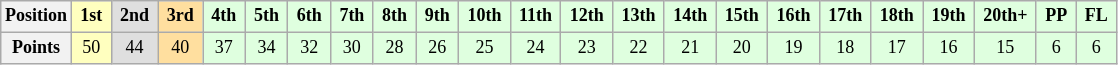<table class="wikitable" style="font-size:75%; text-align:center">
<tr>
<th>Position</th>
<td style="background:#ffffbf;"> <strong>1st</strong> </td>
<td style="background:#dfdfdf;"> <strong>2nd</strong> </td>
<td style="background:#ffdf9f;"> <strong>3rd</strong> </td>
<td style="background:#dfffdf;"> <strong>4th</strong> </td>
<td style="background:#dfffdf;"> <strong>5th</strong> </td>
<td style="background:#dfffdf;"> <strong>6th</strong> </td>
<td style="background:#dfffdf;"> <strong>7th</strong> </td>
<td style="background:#dfffdf;"> <strong>8th</strong> </td>
<td style="background:#dfffdf;"> <strong>9th</strong> </td>
<td style="background:#dfffdf;"> <strong>10th</strong> </td>
<td style="background:#dfffdf;"> <strong>11th</strong> </td>
<td style="background:#dfffdf;"> <strong>12th</strong> </td>
<td style="background:#dfffdf;"> <strong>13th</strong> </td>
<td style="background:#dfffdf;"> <strong>14th</strong> </td>
<td style="background:#dfffdf;"> <strong>15th</strong> </td>
<td style="background:#dfffdf;"> <strong>16th</strong> </td>
<td style="background:#dfffdf;"> <strong>17th</strong> </td>
<td style="background:#dfffdf;"> <strong>18th</strong> </td>
<td style="background:#dfffdf;"> <strong>19th</strong> </td>
<td style="background:#dfffdf;"> <strong>20th+</strong> </td>
<td style="background:#dfffdf;"> <strong>PP</strong> </td>
<td style="background:#dfffdf;"> <strong>FL</strong> </td>
</tr>
<tr>
<th>Points</th>
<td style="background:#ffffbf;">50</td>
<td style="background:#dfdfdf;">44</td>
<td style="background:#ffdf9f;">40</td>
<td style="background:#dfffdf;">37</td>
<td style="background:#dfffdf;">34</td>
<td style="background:#dfffdf;">32</td>
<td style="background:#dfffdf;">30</td>
<td style="background:#dfffdf;">28</td>
<td style="background:#dfffdf;">26</td>
<td style="background:#dfffdf;">25</td>
<td style="background:#dfffdf;">24</td>
<td style="background:#dfffdf;">23</td>
<td style="background:#dfffdf;">22</td>
<td style="background:#dfffdf;">21</td>
<td style="background:#dfffdf;">20</td>
<td style="background:#dfffdf;">19</td>
<td style="background:#dfffdf;">18</td>
<td style="background:#dfffdf;">17</td>
<td style="background:#dfffdf;">16</td>
<td style="background:#dfffdf;">15</td>
<td style="background:#dfffdf;">6</td>
<td style="background:#dfffdf;">6</td>
</tr>
</table>
